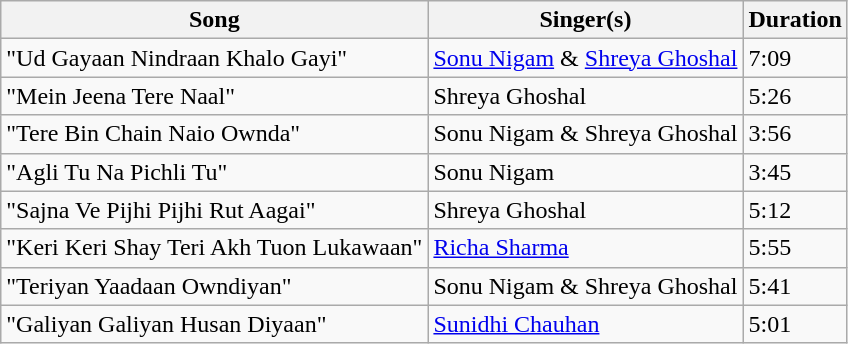<table class=wikitable>
<tr>
<th>Song</th>
<th>Singer(s)</th>
<th>Duration</th>
</tr>
<tr>
<td>"Ud Gayaan Nindraan Khalo Gayi"</td>
<td><a href='#'>Sonu Nigam</a> & <a href='#'>Shreya Ghoshal</a></td>
<td>7:09</td>
</tr>
<tr>
<td>"Mein Jeena Tere Naal"</td>
<td>Shreya Ghoshal</td>
<td>5:26</td>
</tr>
<tr>
<td>"Tere Bin Chain Naio Ownda"</td>
<td>Sonu Nigam & Shreya Ghoshal</td>
<td>3:56</td>
</tr>
<tr>
<td>"Agli Tu Na Pichli Tu"</td>
<td>Sonu Nigam</td>
<td>3:45</td>
</tr>
<tr>
<td>"Sajna Ve Pijhi Pijhi Rut Aagai"</td>
<td>Shreya Ghoshal</td>
<td>5:12</td>
</tr>
<tr>
<td>"Keri Keri Shay Teri Akh Tuon Lukawaan"</td>
<td><a href='#'>Richa Sharma</a></td>
<td>5:55</td>
</tr>
<tr>
<td>"Teriyan Yaadaan Owndiyan"</td>
<td>Sonu Nigam & Shreya Ghoshal</td>
<td>5:41</td>
</tr>
<tr>
<td>"Galiyan Galiyan Husan Diyaan"</td>
<td><a href='#'>Sunidhi Chauhan</a></td>
<td>5:01</td>
</tr>
</table>
